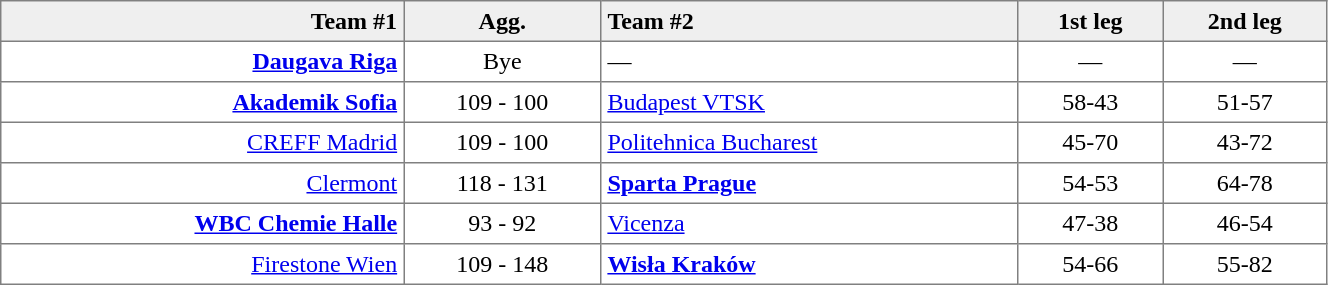<table border=1 cellspacing=0 cellpadding=4 style="border-collapse: collapse;" width=70%>
<tr bgcolor="efefef">
<th align=right>Team #1</th>
<th>Agg.</th>
<th align=left>Team #2</th>
<th>1st leg</th>
<th>2nd leg</th>
</tr>
<tr>
<td align=right><strong><a href='#'>Daugava Riga</a></strong> </td>
<td align=center>Bye</td>
<td>—</td>
<td align=center>—</td>
<td align=center>—</td>
</tr>
<tr>
<td align=right><strong><a href='#'>Akademik Sofia</a></strong> </td>
<td align=center>109 - 100</td>
<td> <a href='#'>Budapest VTSK</a></td>
<td align=center>58-43</td>
<td align=center>51-57</td>
</tr>
<tr>
<td align=right><a href='#'>CREFF Madrid</a> </td>
<td align=center>109 - 100</td>
<td> <a href='#'>Politehnica Bucharest</a></td>
<td align=center>45-70</td>
<td align=center>43-72</td>
</tr>
<tr>
<td align=right><a href='#'>Clermont</a> </td>
<td align=center>118 - 131</td>
<td> <strong><a href='#'>Sparta Prague</a></strong></td>
<td align=center>54-53</td>
<td align=center>64-78</td>
</tr>
<tr>
<td align=right><strong><a href='#'>WBC Chemie Halle</a></strong> </td>
<td align=center>93 - 92</td>
<td> <a href='#'>Vicenza</a></td>
<td align=center>47-38</td>
<td align=center>46-54</td>
</tr>
<tr>
<td align=right><a href='#'>Firestone Wien</a> </td>
<td align=center>109 - 148</td>
<td> <strong><a href='#'>Wisła Kraków</a></strong></td>
<td align=center>54-66</td>
<td align=center>55-82</td>
</tr>
</table>
